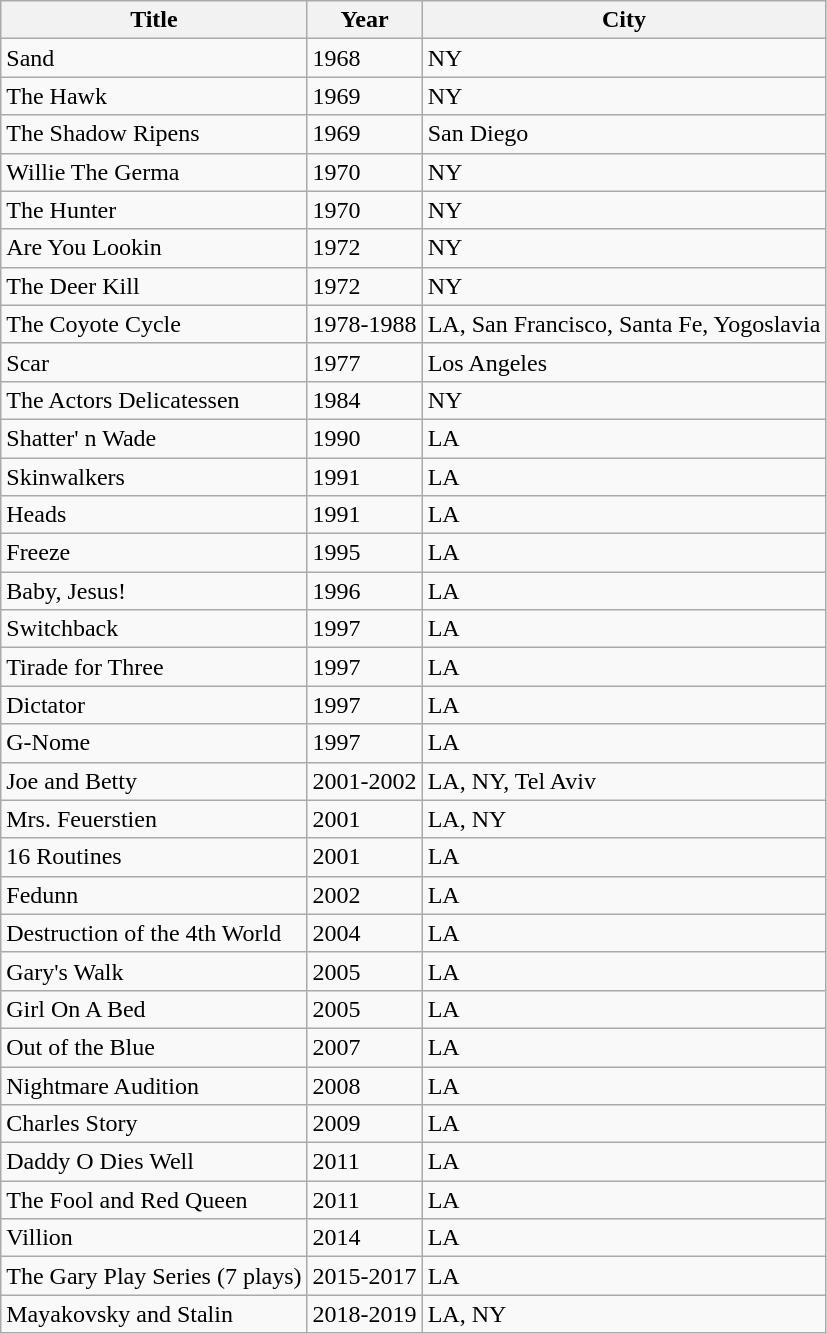<table class="wikitable sortable">
<tr>
<th>Title</th>
<th>Year</th>
<th>City</th>
</tr>
<tr>
<td>Sand</td>
<td>1968</td>
<td>NY</td>
</tr>
<tr>
<td>The Hawk</td>
<td>1969</td>
<td>NY</td>
</tr>
<tr>
<td>The Shadow Ripens</td>
<td>1969</td>
<td>San Diego</td>
</tr>
<tr>
<td>Willie The Germa</td>
<td>1970</td>
<td>NY</td>
</tr>
<tr>
<td>The Hunter</td>
<td>1970</td>
<td>NY</td>
</tr>
<tr>
<td>Are You Lookin</td>
<td>1972</td>
<td>NY</td>
</tr>
<tr>
<td>The Deer Kill</td>
<td>1972</td>
<td>NY</td>
</tr>
<tr>
<td>The Coyote Cycle</td>
<td>1978-1988</td>
<td>LA, San Francisco, Santa Fe, Yogoslavia</td>
</tr>
<tr>
<td>Scar</td>
<td>1977</td>
<td>Los Angeles</td>
</tr>
<tr>
<td>The Actors Delicatessen</td>
<td>1984</td>
<td>NY</td>
</tr>
<tr>
<td>Shatter' n Wade</td>
<td>1990</td>
<td>LA</td>
</tr>
<tr>
<td>Skinwalkers</td>
<td>1991</td>
<td>LA</td>
</tr>
<tr>
<td>Heads</td>
<td>1991</td>
<td>LA</td>
</tr>
<tr>
<td>Freeze</td>
<td>1995</td>
<td>LA</td>
</tr>
<tr>
<td>Baby, Jesus!</td>
<td>1996</td>
<td>LA</td>
</tr>
<tr>
<td>Switchback</td>
<td>1997</td>
<td>LA</td>
</tr>
<tr>
<td>Tirade for Three</td>
<td>1997</td>
<td>LA</td>
</tr>
<tr>
<td>Dictator</td>
<td>1997</td>
<td>LA</td>
</tr>
<tr>
<td>G-Nome</td>
<td>1997</td>
<td>LA</td>
</tr>
<tr>
<td>Joe and Betty</td>
<td>2001-2002</td>
<td>LA, NY, Tel Aviv</td>
</tr>
<tr>
<td>Mrs. Feuerstien</td>
<td>2001</td>
<td>LA, NY</td>
</tr>
<tr>
<td>16 Routines</td>
<td>2001</td>
<td>LA</td>
</tr>
<tr>
<td>Fedunn</td>
<td>2002</td>
<td>LA</td>
</tr>
<tr>
<td>Destruction of the 4th World</td>
<td>2004</td>
<td>LA</td>
</tr>
<tr>
<td>Gary's Walk</td>
<td>2005</td>
<td>LA</td>
</tr>
<tr>
<td>Girl On A Bed</td>
<td>2005</td>
<td>LA</td>
</tr>
<tr>
<td>Out of the Blue</td>
<td>2007</td>
<td>LA</td>
</tr>
<tr>
<td>Nightmare Audition</td>
<td>2008</td>
<td>LA</td>
</tr>
<tr>
<td>Charles Story</td>
<td>2009</td>
<td>LA</td>
</tr>
<tr>
<td>Daddy O Dies Well</td>
<td>2011</td>
<td>LA</td>
</tr>
<tr>
<td>The Fool and Red Queen</td>
<td>2011</td>
<td>LA</td>
</tr>
<tr>
<td>Villion</td>
<td>2014</td>
<td>LA</td>
</tr>
<tr>
<td>The Gary Play Series (7 plays)</td>
<td>2015-2017</td>
<td>LA</td>
</tr>
<tr>
<td>Mayakovsky and Stalin</td>
<td>2018-2019</td>
<td>LA, NY</td>
</tr>
</table>
